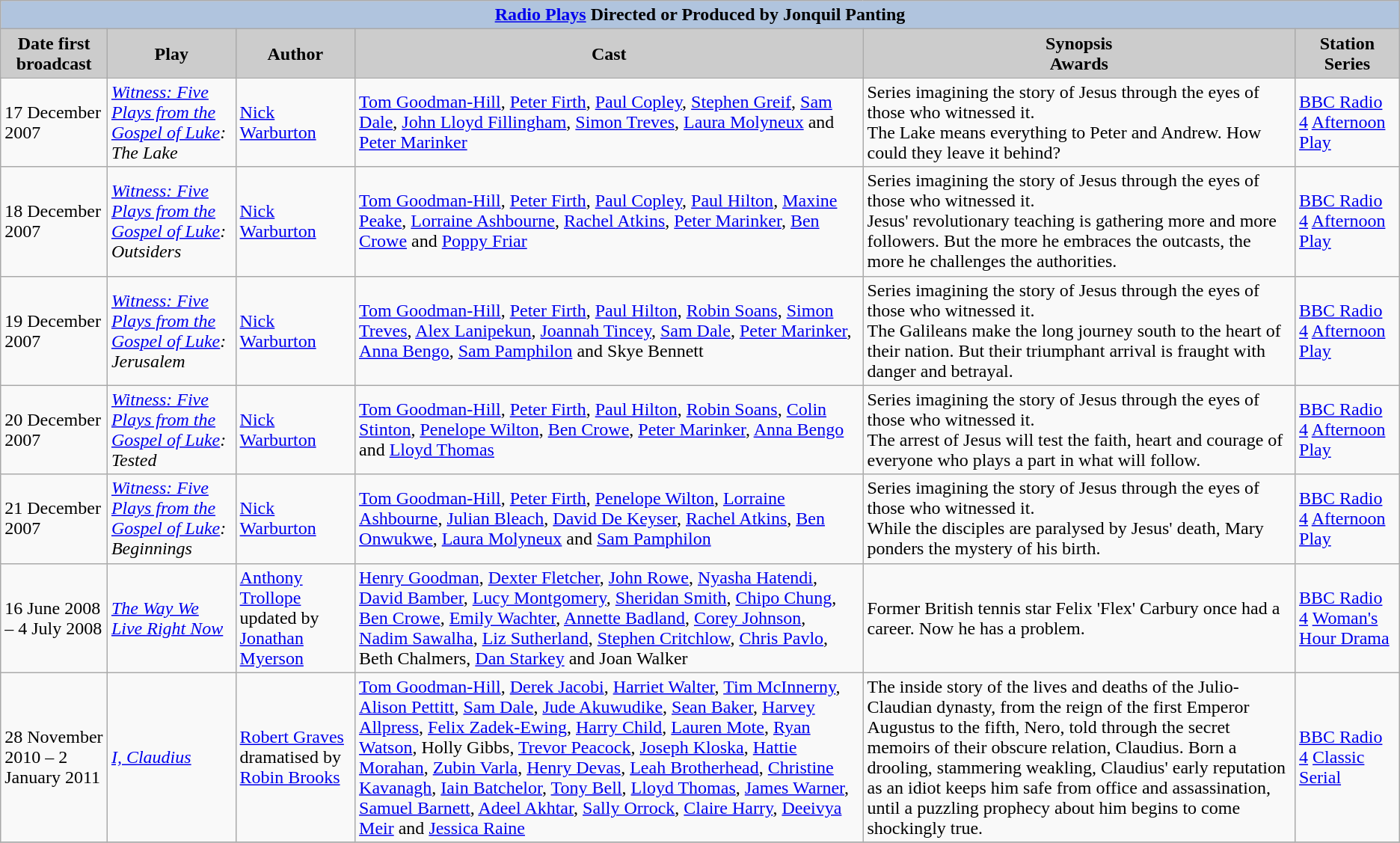<table class="wikitable">
<tr>
<th colspan=6 style="background:#B0C4DE;"><a href='#'>Radio Plays</a> Directed or Produced by Jonquil Panting</th>
</tr>
<tr align="center">
<th style="background: #CCCCCC;">Date first broadcast</th>
<th style="background: #CCCCCC;">Play</th>
<th style="background: #CCCCCC;">Author</th>
<th style="background: #CCCCCC;">Cast</th>
<th style="background: #CCCCCC;">Synopsis<br>Awards</th>
<th style="background: #CCCCCC;">Station<br>Series<br></th>
</tr>
<tr id="Witness: Five Plays from the Gospel of Luke: The Lake">
<td>17 December 2007</td>
<td><em><a href='#'>Witness: Five Plays from the Gospel of Luke</a>: The Lake</em></td>
<td><a href='#'>Nick Warburton</a></td>
<td><a href='#'>Tom Goodman-Hill</a>, <a href='#'>Peter Firth</a>, <a href='#'>Paul Copley</a>, <a href='#'>Stephen Greif</a>, <a href='#'>Sam Dale</a>, <a href='#'>John Lloyd Fillingham</a>, <a href='#'>Simon Treves</a>, <a href='#'>Laura Molyneux</a> and <a href='#'>Peter Marinker</a></td>
<td>Series imagining the story of Jesus through the eyes of those who witnessed it.<br>The Lake means everything to Peter and Andrew. How could they leave it behind?</td>
<td><a href='#'>BBC Radio 4</a> <a href='#'>Afternoon Play</a></td>
</tr>
<tr id="Witness: Five Plays from the Gospel of Luke: Outsiders">
<td>18 December 2007</td>
<td><em><a href='#'>Witness: Five Plays from the Gospel of Luke</a>: Outsiders</em></td>
<td><a href='#'>Nick Warburton</a></td>
<td><a href='#'>Tom Goodman-Hill</a>, <a href='#'>Peter Firth</a>, <a href='#'>Paul Copley</a>, <a href='#'>Paul Hilton</a>, <a href='#'>Maxine Peake</a>, <a href='#'>Lorraine Ashbourne</a>, <a href='#'>Rachel Atkins</a>, <a href='#'>Peter Marinker</a>, <a href='#'>Ben Crowe</a> and <a href='#'>Poppy Friar</a></td>
<td>Series imagining the story of Jesus through the eyes of those who witnessed it.<br>Jesus' revolutionary teaching is gathering more and more followers. But the more he embraces the outcasts, the more he challenges the authorities.</td>
<td><a href='#'>BBC Radio 4</a> <a href='#'>Afternoon Play</a></td>
</tr>
<tr id="Witness: Five Plays from the Gospel of Luke: Jerusalem">
<td>19 December 2007</td>
<td><em><a href='#'>Witness: Five Plays from the Gospel of Luke</a>: Jerusalem</em></td>
<td><a href='#'>Nick Warburton</a></td>
<td><a href='#'>Tom Goodman-Hill</a>, <a href='#'>Peter Firth</a>, <a href='#'>Paul Hilton</a>, <a href='#'>Robin Soans</a>, <a href='#'>Simon Treves</a>, <a href='#'>Alex Lanipekun</a>, <a href='#'>Joannah Tincey</a>, <a href='#'>Sam Dale</a>, <a href='#'>Peter Marinker</a>, <a href='#'>Anna Bengo</a>, <a href='#'>Sam Pamphilon</a> and Skye Bennett</td>
<td>Series imagining the story of Jesus through the eyes of those who witnessed it.<br>The Galileans make the long journey south to the heart of their nation. But their triumphant arrival is fraught with danger and betrayal.</td>
<td><a href='#'>BBC Radio 4</a> <a href='#'>Afternoon Play</a></td>
</tr>
<tr id="Witness: Five Plays from the Gospel of Luke: Tested">
<td>20 December 2007</td>
<td><em><a href='#'>Witness: Five Plays from the Gospel of Luke</a>: Tested</em></td>
<td><a href='#'>Nick Warburton</a></td>
<td><a href='#'>Tom Goodman-Hill</a>, <a href='#'>Peter Firth</a>, <a href='#'>Paul Hilton</a>, <a href='#'>Robin Soans</a>, <a href='#'>Colin Stinton</a>, <a href='#'>Penelope Wilton</a>, <a href='#'>Ben Crowe</a>, <a href='#'>Peter Marinker</a>, <a href='#'>Anna Bengo</a> and <a href='#'>Lloyd Thomas</a></td>
<td>Series imagining the story of Jesus through the eyes of those who witnessed it.<br>The arrest of Jesus will test the faith, heart and courage of everyone who plays a part in what will follow.</td>
<td><a href='#'>BBC Radio 4</a> <a href='#'>Afternoon Play</a></td>
</tr>
<tr id="Witness: Five Plays from the Gospel of Luke: Beginnings">
<td>21 December 2007</td>
<td><em><a href='#'>Witness: Five Plays from the Gospel of Luke</a>: Beginnings</em></td>
<td><a href='#'>Nick Warburton</a></td>
<td><a href='#'>Tom Goodman-Hill</a>, <a href='#'>Peter Firth</a>, <a href='#'>Penelope Wilton</a>, <a href='#'>Lorraine Ashbourne</a>, <a href='#'>Julian Bleach</a>, <a href='#'>David De Keyser</a>, <a href='#'>Rachel Atkins</a>, <a href='#'>Ben Onwukwe</a>, <a href='#'>Laura Molyneux</a> and <a href='#'>Sam Pamphilon</a></td>
<td>Series imagining the story of Jesus through the eyes of those who witnessed it.<br>While the disciples are paralysed by Jesus' death, Mary ponders the mystery of his birth.</td>
<td><a href='#'>BBC Radio 4</a> <a href='#'>Afternoon Play</a></td>
</tr>
<tr id="The Way We Live Right Now">
<td>16 June 2008 – 4 July 2008</td>
<td><em><a href='#'>The Way We Live Right Now</a></em></td>
<td><a href='#'>Anthony Trollope</a> updated by <a href='#'>Jonathan Myerson</a></td>
<td><a href='#'>Henry Goodman</a>, <a href='#'>Dexter Fletcher</a>, <a href='#'>John Rowe</a>, <a href='#'>Nyasha Hatendi</a>, <a href='#'>David Bamber</a>, <a href='#'>Lucy Montgomery</a>, <a href='#'>Sheridan Smith</a>, <a href='#'>Chipo Chung</a>, <a href='#'>Ben Crowe</a>, <a href='#'>Emily Wachter</a>, <a href='#'>Annette Badland</a>, <a href='#'>Corey Johnson</a>, <a href='#'>Nadim Sawalha</a>, <a href='#'>Liz Sutherland</a>, <a href='#'>Stephen Critchlow</a>, <a href='#'>Chris Pavlo</a>, Beth Chalmers, <a href='#'>Dan Starkey</a> and Joan Walker</td>
<td>Former British tennis star Felix 'Flex' Carbury once had a career. Now he has a problem.</td>
<td><a href='#'>BBC Radio 4</a> <a href='#'>Woman's Hour Drama</a></td>
</tr>
<tr id="I, Claudius">
<td>28 November 2010 – 2 January 2011</td>
<td><em><a href='#'>I, Claudius</a></em></td>
<td><a href='#'>Robert Graves</a> dramatised by <a href='#'>Robin Brooks</a></td>
<td><a href='#'>Tom Goodman-Hill</a>, <a href='#'>Derek Jacobi</a>, <a href='#'>Harriet Walter</a>, <a href='#'>Tim McInnerny</a>, <a href='#'>Alison Pettitt</a>, <a href='#'>Sam Dale</a>, <a href='#'>Jude Akuwudike</a>, <a href='#'>Sean Baker</a>, <a href='#'>Harvey Allpress</a>, <a href='#'>Felix Zadek-Ewing</a>, <a href='#'>Harry Child</a>, <a href='#'>Lauren Mote</a>, <a href='#'>Ryan Watson</a>, Holly Gibbs, <a href='#'>Trevor Peacock</a>, <a href='#'>Joseph Kloska</a>, <a href='#'>Hattie Morahan</a>, <a href='#'>Zubin Varla</a>, <a href='#'>Henry Devas</a>, <a href='#'>Leah Brotherhead</a>, <a href='#'>Christine Kavanagh</a>, <a href='#'>Iain Batchelor</a>, <a href='#'>Tony Bell</a>, <a href='#'>Lloyd Thomas</a>, <a href='#'>James Warner</a>, <a href='#'>Samuel Barnett</a>, <a href='#'>Adeel Akhtar</a>, <a href='#'>Sally Orrock</a>, <a href='#'>Claire Harry</a>, <a href='#'>Deeivya Meir</a> and <a href='#'>Jessica Raine</a></td>
<td>The inside story of the lives and deaths of the Julio-Claudian dynasty, from the reign of the first Emperor Augustus to the fifth, Nero, told through the secret memoirs of their obscure relation, Claudius. Born a drooling, stammering weakling, Claudius' early reputation as an idiot keeps him safe from office and assassination, until a puzzling prophecy about him begins to come shockingly true.</td>
<td><a href='#'>BBC Radio 4</a> <a href='#'>Classic Serial</a><br></td>
</tr>
<tr>
</tr>
</table>
